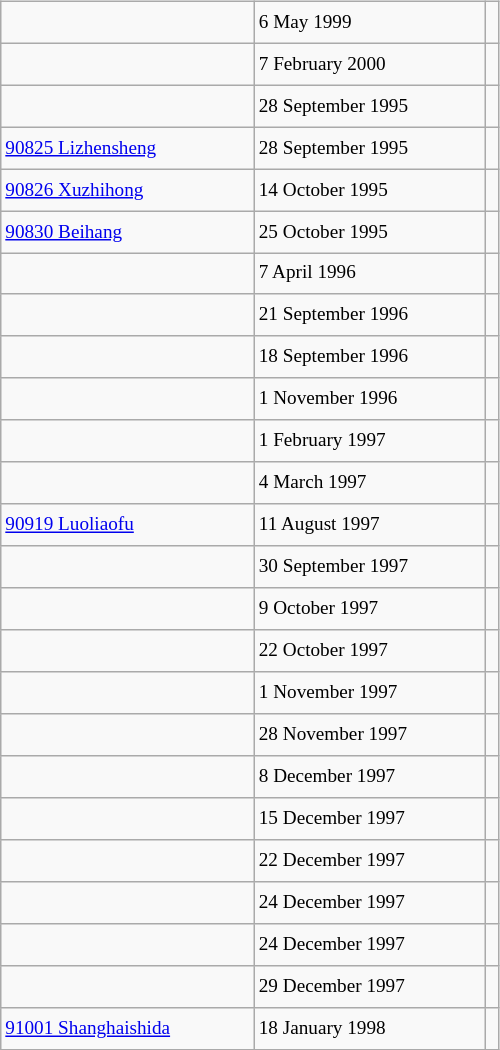<table class="wikitable" style="font-size: 80%; float: left; width: 26em; margin-right: 1em; height: 700px">
<tr>
<td></td>
<td>6 May 1999</td>
<td></td>
</tr>
<tr>
<td></td>
<td>7 February 2000</td>
<td></td>
</tr>
<tr>
<td></td>
<td>28 September 1995</td>
<td></td>
</tr>
<tr>
<td><a href='#'>90825 Lizhensheng</a></td>
<td>28 September 1995</td>
<td></td>
</tr>
<tr>
<td><a href='#'>90826 Xuzhihong</a></td>
<td>14 October 1995</td>
<td></td>
</tr>
<tr>
<td><a href='#'>90830 Beihang</a></td>
<td>25 October 1995</td>
<td></td>
</tr>
<tr>
<td></td>
<td>7 April 1996</td>
<td></td>
</tr>
<tr>
<td></td>
<td>21 September 1996</td>
<td></td>
</tr>
<tr>
<td></td>
<td>18 September 1996</td>
<td></td>
</tr>
<tr>
<td></td>
<td>1 November 1996</td>
<td></td>
</tr>
<tr>
<td></td>
<td>1 February 1997</td>
<td></td>
</tr>
<tr>
<td></td>
<td>4 March 1997</td>
<td></td>
</tr>
<tr>
<td><a href='#'>90919 Luoliaofu</a></td>
<td>11 August 1997</td>
<td></td>
</tr>
<tr>
<td></td>
<td>30 September 1997</td>
<td></td>
</tr>
<tr>
<td></td>
<td>9 October 1997</td>
<td></td>
</tr>
<tr>
<td></td>
<td>22 October 1997</td>
<td></td>
</tr>
<tr>
<td></td>
<td>1 November 1997</td>
<td></td>
</tr>
<tr>
<td></td>
<td>28 November 1997</td>
<td></td>
</tr>
<tr>
<td></td>
<td>8 December 1997</td>
<td></td>
</tr>
<tr>
<td></td>
<td>15 December 1997</td>
<td></td>
</tr>
<tr>
<td></td>
<td>22 December 1997</td>
<td></td>
</tr>
<tr>
<td></td>
<td>24 December 1997</td>
<td></td>
</tr>
<tr>
<td></td>
<td>24 December 1997</td>
<td></td>
</tr>
<tr>
<td></td>
<td>29 December 1997</td>
<td></td>
</tr>
<tr>
<td><a href='#'>91001 Shanghaishida</a></td>
<td>18 January 1998</td>
<td></td>
</tr>
</table>
